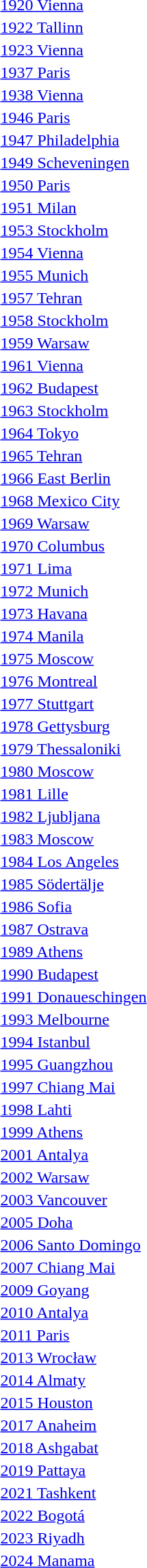<table>
<tr>
<td><a href='#'>1920 Vienna</a></td>
<td></td>
<td></td>
<td></td>
</tr>
<tr>
<td><a href='#'>1922 Tallinn</a></td>
<td></td>
<td></td>
<td></td>
</tr>
<tr>
<td><a href='#'>1923 Vienna</a></td>
<td></td>
<td></td>
<td></td>
</tr>
<tr>
<td><a href='#'>1937 Paris</a></td>
<td></td>
<td></td>
<td></td>
</tr>
<tr>
<td><a href='#'>1938 Vienna</a></td>
<td></td>
<td></td>
<td></td>
</tr>
<tr>
<td><a href='#'>1946 Paris</a></td>
<td></td>
<td></td>
<td></td>
</tr>
<tr>
<td><a href='#'>1947 Philadelphia</a></td>
<td></td>
<td></td>
<td></td>
</tr>
<tr>
<td><a href='#'>1949 Scheveningen</a></td>
<td></td>
<td></td>
<td></td>
</tr>
<tr>
<td><a href='#'>1950 Paris</a></td>
<td></td>
<td></td>
<td></td>
</tr>
<tr>
<td><a href='#'>1951 Milan</a></td>
<td></td>
<td></td>
<td></td>
</tr>
<tr>
<td><a href='#'>1953 Stockholm</a></td>
<td></td>
<td></td>
<td></td>
</tr>
<tr>
<td><a href='#'>1954 Vienna</a></td>
<td></td>
<td></td>
<td></td>
</tr>
<tr>
<td><a href='#'>1955 Munich</a></td>
<td></td>
<td></td>
<td></td>
</tr>
<tr>
<td><a href='#'>1957 Tehran</a></td>
<td></td>
<td></td>
<td></td>
</tr>
<tr>
<td><a href='#'>1958 Stockholm</a></td>
<td></td>
<td></td>
<td></td>
</tr>
<tr>
<td><a href='#'>1959 Warsaw</a></td>
<td></td>
<td></td>
<td></td>
</tr>
<tr>
<td><a href='#'>1961 Vienna</a></td>
<td></td>
<td></td>
<td></td>
</tr>
<tr>
<td><a href='#'>1962 Budapest</a></td>
<td></td>
<td></td>
<td></td>
</tr>
<tr>
<td><a href='#'>1963 Stockholm</a></td>
<td></td>
<td></td>
<td></td>
</tr>
<tr>
<td><a href='#'>1964 Tokyo</a></td>
<td></td>
<td></td>
<td></td>
</tr>
<tr>
<td><a href='#'>1965 Tehran</a></td>
<td></td>
<td></td>
<td></td>
</tr>
<tr>
<td><a href='#'>1966 East Berlin</a></td>
<td></td>
<td></td>
<td></td>
</tr>
<tr>
<td><a href='#'>1968 Mexico City</a></td>
<td></td>
<td></td>
<td></td>
</tr>
<tr>
<td><a href='#'>1969 Warsaw</a></td>
<td></td>
<td></td>
<td></td>
</tr>
<tr>
<td><a href='#'>1970 Columbus</a></td>
<td></td>
<td></td>
<td></td>
</tr>
<tr>
<td><a href='#'>1971 Lima</a></td>
<td></td>
<td></td>
<td></td>
</tr>
<tr>
<td><a href='#'>1972 Munich</a></td>
<td></td>
<td></td>
<td></td>
</tr>
<tr>
<td><a href='#'>1973 Havana</a></td>
<td></td>
<td></td>
<td></td>
</tr>
<tr>
<td><a href='#'>1974 Manila</a></td>
<td></td>
<td></td>
<td></td>
</tr>
<tr>
<td><a href='#'>1975 Moscow</a></td>
<td></td>
<td></td>
<td></td>
</tr>
<tr>
<td><a href='#'>1976 Montreal</a></td>
<td></td>
<td></td>
<td></td>
</tr>
<tr>
<td><a href='#'>1977 Stuttgart</a></td>
<td></td>
<td></td>
<td></td>
</tr>
<tr>
<td><a href='#'>1978 Gettysburg</a></td>
<td></td>
<td></td>
<td></td>
</tr>
<tr>
<td><a href='#'>1979 Thessaloniki</a></td>
<td></td>
<td></td>
<td></td>
</tr>
<tr>
<td><a href='#'>1980 Moscow</a></td>
<td></td>
<td></td>
<td></td>
</tr>
<tr>
<td><a href='#'>1981 Lille</a></td>
<td></td>
<td></td>
<td></td>
</tr>
<tr>
<td><a href='#'>1982 Ljubljana</a></td>
<td></td>
<td></td>
<td></td>
</tr>
<tr>
<td><a href='#'>1983 Moscow</a></td>
<td></td>
<td></td>
<td></td>
</tr>
<tr>
<td><a href='#'>1984 Los Angeles</a></td>
<td></td>
<td></td>
<td></td>
</tr>
<tr>
<td><a href='#'>1985 Södertälje</a></td>
<td></td>
<td></td>
<td></td>
</tr>
<tr>
<td><a href='#'>1986 Sofia</a></td>
<td></td>
<td></td>
<td></td>
</tr>
<tr>
<td><a href='#'>1987 Ostrava</a></td>
<td></td>
<td></td>
<td></td>
</tr>
<tr>
<td><a href='#'>1989 Athens</a></td>
<td></td>
<td></td>
<td></td>
</tr>
<tr>
<td><a href='#'>1990 Budapest</a></td>
<td></td>
<td></td>
<td></td>
</tr>
<tr>
<td><a href='#'>1991 Donaueschingen</a></td>
<td></td>
<td></td>
<td></td>
</tr>
<tr>
<td><a href='#'>1993 Melbourne</a></td>
<td></td>
<td></td>
<td></td>
</tr>
<tr>
<td><a href='#'>1994 Istanbul</a></td>
<td></td>
<td></td>
<td></td>
</tr>
<tr>
<td><a href='#'>1995 Guangzhou</a></td>
<td></td>
<td></td>
<td></td>
</tr>
<tr>
<td><a href='#'>1997 Chiang Mai</a></td>
<td></td>
<td></td>
<td></td>
</tr>
<tr>
<td><a href='#'>1998 Lahti</a></td>
<td></td>
<td></td>
<td></td>
</tr>
<tr>
<td><a href='#'>1999 Athens</a></td>
<td></td>
<td></td>
<td></td>
</tr>
<tr>
<td><a href='#'>2001 Antalya</a></td>
<td></td>
<td></td>
<td></td>
</tr>
<tr>
<td><a href='#'>2002 Warsaw</a></td>
<td></td>
<td></td>
<td></td>
</tr>
<tr>
<td><a href='#'>2003 Vancouver</a></td>
<td></td>
<td></td>
<td></td>
</tr>
<tr>
<td><a href='#'>2005 Doha</a></td>
<td></td>
<td></td>
<td></td>
</tr>
<tr>
<td><a href='#'>2006 Santo Domingo</a></td>
<td></td>
<td></td>
<td></td>
</tr>
<tr>
<td><a href='#'>2007 Chiang Mai</a></td>
<td></td>
<td></td>
<td></td>
</tr>
<tr>
<td><a href='#'>2009 Goyang</a></td>
<td></td>
<td></td>
<td></td>
</tr>
<tr>
<td><a href='#'>2010 Antalya</a></td>
<td></td>
<td></td>
<td></td>
</tr>
<tr>
<td><a href='#'>2011 Paris</a></td>
<td></td>
<td></td>
<td></td>
</tr>
<tr>
<td><a href='#'>2013 Wrocław</a></td>
<td></td>
<td></td>
<td></td>
</tr>
<tr>
<td><a href='#'>2014 Almaty</a></td>
<td></td>
<td></td>
<td></td>
</tr>
<tr>
<td><a href='#'>2015 Houston</a></td>
<td></td>
<td></td>
<td></td>
</tr>
<tr>
<td><a href='#'>2017 Anaheim</a></td>
<td></td>
<td></td>
<td></td>
</tr>
<tr>
<td><a href='#'>2018 Ashgabat</a></td>
<td></td>
<td></td>
<td></td>
</tr>
<tr>
<td><a href='#'>2019 Pattaya</a></td>
<td></td>
<td></td>
<td></td>
</tr>
<tr>
<td><a href='#'>2021 Tashkent</a></td>
<td></td>
<td></td>
<td></td>
</tr>
<tr>
<td><a href='#'>2022 Bogotá</a></td>
<td></td>
<td></td>
<td></td>
</tr>
<tr>
<td><a href='#'>2023 Riyadh</a></td>
<td></td>
<td></td>
<td></td>
</tr>
<tr>
<td><a href='#'>2024 Manama</a></td>
<td></td>
<td></td>
<td></td>
</tr>
</table>
